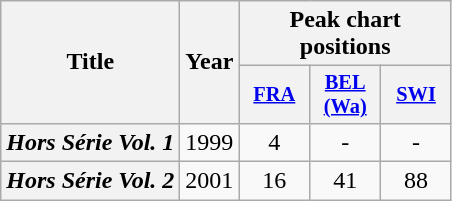<table class="wikitable plainrowheaders" style="text-align:center;">
<tr>
<th scope="col" rowspan="2">Title</th>
<th scope="col" rowspan="2">Year</th>
<th scope="col" colspan="3">Peak chart positions</th>
</tr>
<tr>
<th scope="col" style="width:3em;font-size:85%;"><a href='#'>FRA</a><br></th>
<th scope="col" style="width:3em;font-size:85%;"><a href='#'>BEL<br>(Wa)</a><br></th>
<th scope="col" style="width:3em;font-size:85%;"><a href='#'>SWI</a><br></th>
</tr>
<tr>
<th scope="row"><em>Hors Série Vol. 1</em></th>
<td>1999</td>
<td>4</td>
<td>-</td>
<td>-</td>
</tr>
<tr>
<th scope="row"><em>Hors Série Vol. 2</em></th>
<td>2001</td>
<td>16</td>
<td>41</td>
<td>88</td>
</tr>
</table>
